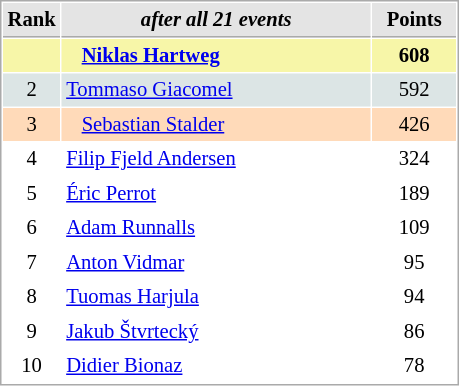<table cellspacing="1" cellpadding="3" style="border:1px solid #AAAAAA;font-size:86%">
<tr style="background-color: #E4E4E4;">
<th style="border-bottom:1px solid #AAAAAA; width: 10px;">Rank</th>
<th style="border-bottom:1px solid #AAAAAA; width: 200px;"><em>after all 21 events</em></th>
<th style="border-bottom:1px solid #AAAAAA; width: 50px;">Points</th>
</tr>
<tr style="background:#f7f6a8;">
<td style="text-align:center"></td>
<td>   <strong><a href='#'>Niklas Hartweg</a></strong></td>
<td align=center><strong>608</strong></td>
</tr>
<tr style="background:#dce5e5;">
<td align=center>2</td>
<td> <a href='#'>Tommaso Giacomel</a></td>
<td align=center>592</td>
</tr>
<tr style="background:#ffdab9;">
<td align=center>3</td>
<td>   <a href='#'>Sebastian Stalder</a></td>
<td align=center>426</td>
</tr>
<tr>
<td align=center>4</td>
<td> <a href='#'>Filip Fjeld Andersen</a></td>
<td align=center>324</td>
</tr>
<tr>
<td align=center>5</td>
<td> <a href='#'>Éric Perrot</a></td>
<td align=center>189</td>
</tr>
<tr>
<td align=center>6</td>
<td> <a href='#'>Adam Runnalls</a></td>
<td align=center>109</td>
</tr>
<tr>
<td align=center>7</td>
<td> <a href='#'>Anton Vidmar</a></td>
<td align=center>95</td>
</tr>
<tr>
<td align=center>8</td>
<td> <a href='#'>Tuomas Harjula</a></td>
<td align=center>94</td>
</tr>
<tr>
<td align=center>9</td>
<td> <a href='#'>Jakub Štvrtecký</a></td>
<td align=center>86</td>
</tr>
<tr>
<td align=center>10</td>
<td> <a href='#'>Didier Bionaz</a></td>
<td align=center>78</td>
</tr>
</table>
